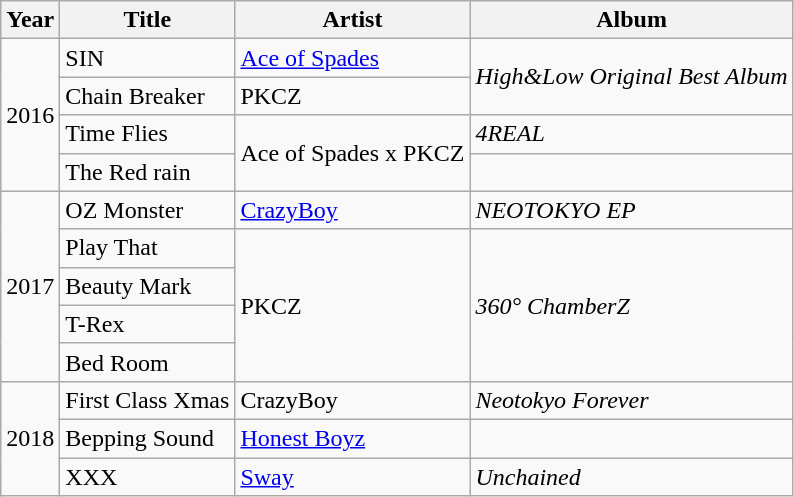<table class="wikitable">
<tr>
<th>Year</th>
<th>Title</th>
<th>Artist</th>
<th>Album</th>
</tr>
<tr>
<td rowspan="4">2016</td>
<td>SIN</td>
<td><a href='#'>Ace of Spades</a></td>
<td rowspan="2"><em>High&Low Original Best Album</em></td>
</tr>
<tr>
<td>Chain Breaker</td>
<td>PKCZ</td>
</tr>
<tr>
<td>Time Flies</td>
<td rowspan="2">Ace of Spades x PKCZ</td>
<td><em>4REAL</em></td>
</tr>
<tr>
<td>The Red rain</td>
<td></td>
</tr>
<tr>
<td rowspan="5">2017</td>
<td>OZ Monster</td>
<td><a href='#'>CrazyBoy</a></td>
<td><em>NEOTOKYO EP</em></td>
</tr>
<tr>
<td>Play That</td>
<td rowspan="4">PKCZ</td>
<td rowspan="4"><em>360° ChamberZ</em></td>
</tr>
<tr>
<td>Beauty Mark</td>
</tr>
<tr>
<td>T-Rex</td>
</tr>
<tr>
<td>Bed Room</td>
</tr>
<tr>
<td rowspan="3">2018</td>
<td>First Class Xmas</td>
<td>CrazyBoy</td>
<td><em>Neotokyo Forever</em></td>
</tr>
<tr>
<td>Bepping Sound</td>
<td><a href='#'>Honest Boyz</a></td>
<td></td>
</tr>
<tr>
<td>XXX</td>
<td><a href='#'>Sway</a></td>
<td><em>Unchained</em></td>
</tr>
</table>
